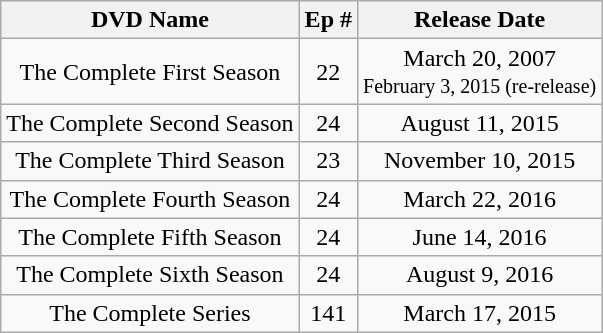<table class="wikitable" style="text-align:center">
<tr>
<th>DVD Name</th>
<th>Ep #</th>
<th>Release Date</th>
</tr>
<tr>
<td>The Complete First Season</td>
<td style="text-align:center;">22</td>
<td>March 20, 2007<br><small>February 3, 2015 (re-release)</small></td>
</tr>
<tr>
<td>The Complete Second Season</td>
<td style="text-align:center;">24</td>
<td>August 11, 2015</td>
</tr>
<tr>
<td>The Complete Third Season</td>
<td style="text-align:center;">23</td>
<td>November 10, 2015</td>
</tr>
<tr>
<td>The Complete Fourth Season</td>
<td style="text-align:center;">24</td>
<td>March 22, 2016</td>
</tr>
<tr>
<td>The Complete Fifth Season</td>
<td style="text-align:center;">24</td>
<td>June 14, 2016</td>
</tr>
<tr>
<td>The Complete Sixth Season</td>
<td style="text-align:center;">24</td>
<td>August 9, 2016</td>
</tr>
<tr>
<td>The Complete Series</td>
<td style="text-align:center;">141</td>
<td>March 17, 2015</td>
</tr>
</table>
